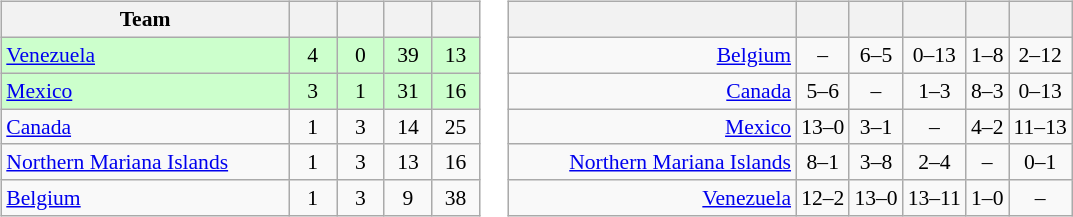<table>
<tr>
<td><br><table class="wikitable" style="text-align: center; font-size: 90%;">
<tr>
<th width=185>Team</th>
<th width=25></th>
<th width=25></th>
<th width=25></th>
<th width=25></th>
</tr>
<tr bgcolor="#ccffcc">
<td align="left"> <a href='#'>Venezuela</a></td>
<td>4</td>
<td>0</td>
<td>39</td>
<td>13</td>
</tr>
<tr bgcolor="#ccffcc">
<td align="left"> <a href='#'>Mexico</a></td>
<td>3</td>
<td>1</td>
<td>31</td>
<td>16</td>
</tr>
<tr>
<td align="left"> <a href='#'>Canada</a></td>
<td>1</td>
<td>3</td>
<td>14</td>
<td>25</td>
</tr>
<tr>
<td align="left"> <a href='#'>Northern Mariana Islands</a></td>
<td>1</td>
<td>3</td>
<td>13</td>
<td>16</td>
</tr>
<tr>
<td align="left"> <a href='#'>Belgium</a></td>
<td>1</td>
<td>3</td>
<td>9</td>
<td>38</td>
</tr>
</table>
</td>
<td><br><table class="wikitable" style="text-align:center; font-size:90%;">
<tr>
<th width=185> </th>
<th></th>
<th></th>
<th></th>
<th></th>
<th></th>
</tr>
<tr>
<td style="text-align:right;"><a href='#'>Belgium</a> </td>
<td>–</td>
<td>6–5</td>
<td>0–13</td>
<td>1–8</td>
<td>2–12</td>
</tr>
<tr>
<td style="text-align:right;"><a href='#'>Canada</a> </td>
<td>5–6</td>
<td>–</td>
<td>1–3</td>
<td>8–3</td>
<td>0–13</td>
</tr>
<tr>
<td style="text-align:right;"><a href='#'>Mexico</a> </td>
<td>13–0</td>
<td>3–1</td>
<td>–</td>
<td>4–2</td>
<td>11–13</td>
</tr>
<tr>
<td style="text-align:right;"><a href='#'>Northern Mariana Islands</a> </td>
<td>8–1</td>
<td>3–8</td>
<td>2–4</td>
<td>–</td>
<td>0–1</td>
</tr>
<tr>
<td style="text-align:right;"><a href='#'>Venezuela</a> </td>
<td>12–2</td>
<td>13–0</td>
<td>13–11</td>
<td>1–0</td>
<td>–</td>
</tr>
</table>
</td>
</tr>
</table>
